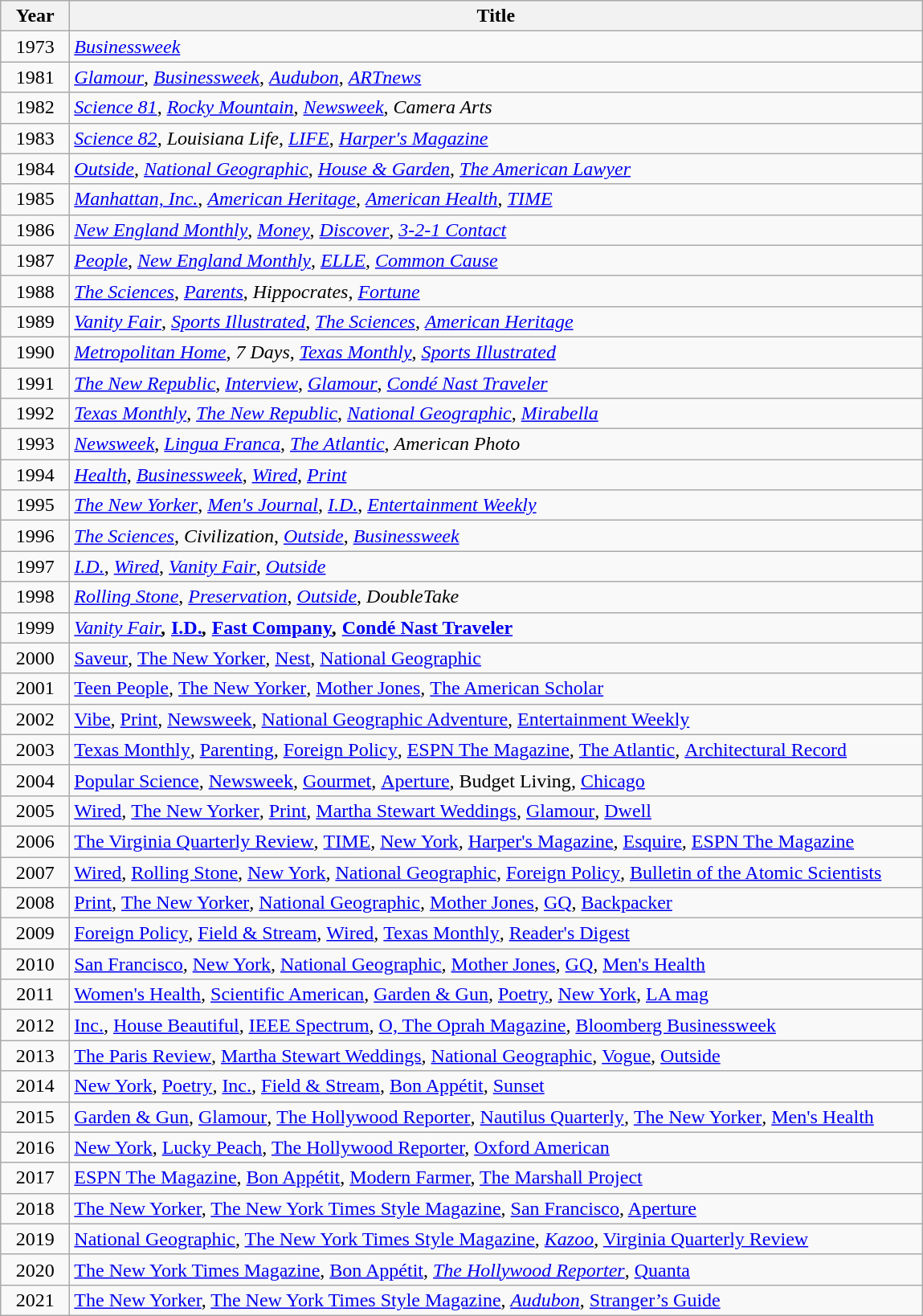<table class="sortable wikitable plainrowheaders">
<tr>
<th scope="col" style="width:50px;">Year</th>
<th scope="col" style="width:700px;">Title</th>
</tr>
<tr>
<td align=center>1973</td>
<td><em><a href='#'>Businessweek</a></em></td>
</tr>
<tr>
<td align=center>1981</td>
<td><em><a href='#'>Glamour</a></em>, <em><a href='#'>Businessweek</a></em>, <em><a href='#'>Audubon</a></em>, <em><a href='#'>ARTnews</a></em></td>
</tr>
<tr>
<td align=center>1982</td>
<td><em><a href='#'>Science 81</a></em>, <em><a href='#'>Rocky Mountain</a></em>, <em><a href='#'>Newsweek</a></em>, <em>Camera Arts</em></td>
</tr>
<tr>
<td align=center>1983</td>
<td><em><a href='#'>Science 82</a></em>, <em>Louisiana Life</em>, <em><a href='#'>LIFE</a></em>, <em><a href='#'>Harper's Magazine</a></em></td>
</tr>
<tr>
<td align=center>1984</td>
<td><em><a href='#'>Outside</a></em>, <em><a href='#'>National Geographic</a></em>, <em><a href='#'>House & Garden</a></em>, <em><a href='#'>The American Lawyer</a></em></td>
</tr>
<tr>
<td align=center>1985</td>
<td><em><a href='#'>Manhattan, Inc.</a></em>, <em><a href='#'>American Heritage</a></em>, <em><a href='#'>American Health</a></em>, <em><a href='#'>TIME</a></em></td>
</tr>
<tr>
<td align=center>1986</td>
<td><em><a href='#'>New England Monthly</a></em>, <em><a href='#'>Money</a></em>, <em><a href='#'>Discover</a></em>, <em><a href='#'>3-2-1 Contact</a></em></td>
</tr>
<tr>
<td align=center>1987</td>
<td><em><a href='#'>People</a></em>, <em><a href='#'>New England Monthly</a></em>, <em><a href='#'>ELLE</a></em>, <em><a href='#'>Common Cause</a></em></td>
</tr>
<tr>
<td align=center>1988</td>
<td><em><a href='#'>The Sciences</a></em>, <em><a href='#'>Parents</a></em>, <em>Hippocrates</em>, <em><a href='#'>Fortune</a></em></td>
</tr>
<tr>
<td align=center>1989</td>
<td><em><a href='#'>Vanity Fair</a></em>, <em><a href='#'>Sports Illustrated</a></em>, <em><a href='#'>The Sciences</a></em>, <em><a href='#'>American Heritage</a></em></td>
</tr>
<tr>
<td align=center>1990</td>
<td><em><a href='#'>Metropolitan Home</a></em>, <em>7 Days</em>, <em><a href='#'>Texas Monthly</a></em>, <em><a href='#'>Sports Illustrated</a></em></td>
</tr>
<tr>
<td align=center>1991</td>
<td><em><a href='#'>The New Republic</a></em>, <em><a href='#'>Interview</a></em>, <em><a href='#'>Glamour</a></em>, <em><a href='#'>Condé Nast Traveler</a></em></td>
</tr>
<tr>
<td align=center>1992</td>
<td><em><a href='#'>Texas Monthly</a></em>, <em><a href='#'>The New Republic</a></em>, <em><a href='#'>National Geographic</a></em>, <em><a href='#'>Mirabella</a></em></td>
</tr>
<tr>
<td align=center>1993</td>
<td><em><a href='#'>Newsweek</a></em>, <em><a href='#'>Lingua Franca</a></em>, <em><a href='#'>The Atlantic</a></em>, <em>American Photo</em></td>
</tr>
<tr>
<td align=center>1994</td>
<td><em><a href='#'>Health</a></em>, <em><a href='#'>Businessweek</a></em>, <em><a href='#'>Wired</a></em>, <em><a href='#'>Print</a></em></td>
</tr>
<tr>
<td align=center>1995</td>
<td><em><a href='#'>The New Yorker</a></em>, <em><a href='#'>Men's Journal</a></em>, <em><a href='#'>I.D.</a></em>, <em><a href='#'>Entertainment Weekly</a></em></td>
</tr>
<tr>
<td align=center>1996</td>
<td><em><a href='#'>The Sciences</a></em>, <em>Civilization</em>, <em><a href='#'>Outside</a></em>, <em><a href='#'>Businessweek</a></em></td>
</tr>
<tr>
<td align=center>1997</td>
<td><em><a href='#'>I.D.</a></em>, <em><a href='#'>Wired</a></em>, <em><a href='#'>Vanity Fair</a></em>, <em><a href='#'>Outside</a></em></td>
</tr>
<tr>
<td align=center>1998</td>
<td><em><a href='#'>Rolling Stone</a></em>, <em><a href='#'>Preservation</a></em>, <em><a href='#'>Outside</a></em>, <em>DoubleTake</em></td>
</tr>
<tr>
<td align=center>1999</td>
<td><em><a href='#'>Vanity Fair</a><strong>, </em><a href='#'>I.D.</a><em>, </em><a href='#'>Fast Company</a><em>, </em><a href='#'>Condé Nast Traveler</a><em></td>
</tr>
<tr>
<td align=center>2000</td>
<td></em><a href='#'>Saveur</a><em>, </em><a href='#'>The New Yorker</a><em>, </em><a href='#'>Nest</a><em>, </em><a href='#'>National Geographic</a><em></td>
</tr>
<tr>
<td align=center>2001</td>
<td></em><a href='#'>Teen People</a><em>, </em><a href='#'>The New Yorker</a><em>, </em><a href='#'>Mother Jones</a><em>, </em><a href='#'>The American Scholar</a><em></td>
</tr>
<tr>
<td align=center>2002</td>
<td></em><a href='#'>Vibe</a><em>, </em><a href='#'>Print</a><em>, </em><a href='#'>Newsweek</a><em>, </em><a href='#'>National Geographic Adventure</a><em>, </em><a href='#'>Entertainment Weekly</a><em></td>
</tr>
<tr>
<td align=center>2003</td>
<td></em><a href='#'>Texas Monthly</a><em>, </em><a href='#'>Parenting</a><em>, </em><a href='#'>Foreign Policy</a><em>, </em><a href='#'>ESPN The Magazine</a><em>, </em><a href='#'>The Atlantic</a><em>, </em><a href='#'>Architectural Record</a><em></td>
</tr>
<tr>
<td align=center>2004</td>
<td></em><a href='#'>Popular Science</a><em>, </em><a href='#'>Newsweek</a><em>, </em><a href='#'>Gourmet</a><em>, </em><a href='#'>Aperture</a><em>, </em>Budget Living<em>, </em><a href='#'>Chicago</a><em></td>
</tr>
<tr>
<td align=center>2005</td>
<td></em><a href='#'>Wired</a><em>, </em><a href='#'>The New Yorker</a><em>, </em><a href='#'>Print</a><em>, </em><a href='#'>Martha Stewart Weddings</a><em>, </em><a href='#'>Glamour</a><em>, </em><a href='#'>Dwell</a><em></td>
</tr>
<tr>
<td align=center>2006</td>
<td></em><a href='#'>The Virginia Quarterly Review</a><em>, </em><a href='#'>TIME</a><em>, </em><a href='#'>New York</a><em>, </em><a href='#'>Harper's Magazine</a><em>, </em><a href='#'>Esquire</a><em>, </em><a href='#'>ESPN The Magazine</a><em></td>
</tr>
<tr>
<td align=center>2007</td>
<td></em><a href='#'>Wired</a><em>, </em><a href='#'>Rolling Stone</a><em>, </em><a href='#'>New York</a><em>, </em><a href='#'>National Geographic</a><em>, </em><a href='#'>Foreign Policy</a><em>, </em><a href='#'>Bulletin of the Atomic Scientists</a><em></td>
</tr>
<tr>
<td align=center>2008</td>
<td></em><a href='#'>Print</a><em>, </em><a href='#'>The New Yorker</a><em>, </em><a href='#'>National Geographic</a><em>, </em><a href='#'>Mother Jones</a><em>, </em><a href='#'>GQ</a><em>, </em><a href='#'>Backpacker</a><em></td>
</tr>
<tr>
<td align=center>2009</td>
<td></em><a href='#'>Foreign Policy</a><em>, </em><a href='#'>Field & Stream</a><em>, </em><a href='#'>Wired</a><em>, </em><a href='#'>Texas Monthly</a><em>, </em><a href='#'>Reader's Digest</a><em></td>
</tr>
<tr>
<td align=center>2010</td>
<td></em><a href='#'>San Francisco</a><em>, </em><a href='#'>New York</a><em>, </em><a href='#'>National Geographic</a><em>, </em><a href='#'>Mother Jones</a><em>, </em><a href='#'>GQ</a><em>, </em><a href='#'>Men's Health</a><em></td>
</tr>
<tr>
<td align=center>2011</td>
<td></em><a href='#'>Women's Health</a><em>, </em><a href='#'>Scientific American</a><em>, </em><a href='#'>Garden & Gun</a><em>, </em><a href='#'>Poetry</a><em>, </em><a href='#'>New York</a><em>, </em><a href='#'>LA mag</a><em></td>
</tr>
<tr>
<td align=center>2012</td>
<td></em><a href='#'>Inc.</a><em>, </em><a href='#'>House Beautiful</a><em>, </em><a href='#'>IEEE Spectrum</a><em>, </em><a href='#'>O, The Oprah Magazine</a><em>, </em><a href='#'>Bloomberg Businessweek</a> <em></td>
</tr>
<tr>
<td align=center>2013</td>
<td></em><a href='#'>The Paris Review</a><em>, </em><a href='#'>Martha Stewart Weddings</a><em>, </em><a href='#'>National Geographic</a><em>, </em><a href='#'>Vogue</a><em>, </em><a href='#'>Outside</a><em></td>
</tr>
<tr>
<td align=center>2014</td>
<td></em><a href='#'>New York</a><em>, </em><a href='#'>Poetry</a><em>, </em><a href='#'>Inc.</a><em>, </em><a href='#'>Field & Stream</a><em>, </em><a href='#'>Bon Appétit</a><em>, </em><a href='#'>Sunset</a><em></td>
</tr>
<tr>
<td align=center>2015</td>
<td></em><a href='#'>Garden & Gun</a><em>, </em><a href='#'>Glamour</a><em>, </em><a href='#'>The Hollywood Reporter</a><em>, </em><a href='#'>Nautilus Quarterly</a><em>, </em><a href='#'>The New Yorker</a><em>, </em><a href='#'>Men's Health</a><em></td>
</tr>
<tr>
<td align=center>2016</td>
<td><a href='#'>New York</a></em>, <a href='#'>Lucky Peach</a>, <a href='#'>The Hollywood Reporter</a>, <a href='#'>Oxford American</a><em></td>
</tr>
<tr>
<td align=center>2017</td>
<td></em><a href='#'>ESPN The Magazine</a>, <a href='#'>Bon Appétit</a>, <a href='#'>Modern Farmer</a>, <a href='#'>The Marshall Project</a><em></td>
</tr>
<tr>
<td align=center>2018</td>
<td></em><a href='#'>The New Yorker</a>, <a href='#'>The New York Times Style Magazine</a>, <a href='#'>San Francisco</a>, <a href='#'>Aperture</a><em></td>
</tr>
<tr>
<td align=center>2019</td>
<td></em><a href='#'>National Geographic</a>, <a href='#'>The New York Times Style Magazine</a>,<em> <a href='#'>Kazoo</a></em>, <a href='#'>Virginia Quarterly Review</a><em></td>
</tr>
<tr>
<td align=center>2020</td>
<td></em><a href='#'>The New York Times Magazine</a>, <a href='#'>Bon Appétit</a>,<em> <a href='#'>The Hollywood Reporter</a></em>, <a href='#'>Quanta</a><em></td>
</tr>
<tr>
<td align=center>2021</td>
<td></em><a href='#'>The New Yorker</a>, <a href='#'>The New York Times Style Magazine</a>,<em> <a href='#'>Audubon</a></em>, <a href='#'>Stranger’s Guide</a><em></td>
</tr>
</table>
